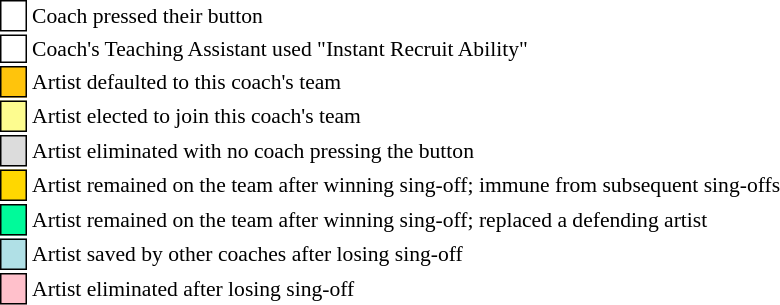<table class="toccolours" style="font-size: 90%; white-space: nowrap;">
<tr>
<td style="background:white; border:1px solid black;">  <strong></strong>  </td>
<td>Coach pressed their button</td>
</tr>
<tr>
<td style="background:white; border:1px solid black;"></td>
<td>Coach's Teaching Assistant used "Instant Recruit Ability"</td>
</tr>
<tr>
<td style="background:#ffc40c; border:1px solid black;">    </td>
<td>Artist defaulted to this coach's team</td>
</tr>
<tr>
<td style="background:#fdfc8f; border:1px solid black;">    </td>
<td style="padding-right: 8px">Artist elected to join this coach's team</td>
</tr>
<tr>
<td style="background:#dcdcdc; border:1px solid black;">    </td>
<td>Artist eliminated with no coach pressing the button</td>
</tr>
<tr>
<td style="background:gold; border:1px solid black;">    </td>
<td>Artist remained on the team after winning sing-off; immune from subsequent sing-offs</td>
</tr>
<tr>
<td style="background:#00fa9a; border:1px solid black;">    </td>
<td>Artist remained on the team after winning sing-off; replaced a defending artist</td>
</tr>
<tr>
<td style="background:#b0e0e6; border:1px solid black;">    </td>
<td>Artist saved by other coaches after losing sing-off</td>
</tr>
<tr>
<td style="background:pink; border:1px solid black;">    </td>
<td>Artist eliminated after losing sing-off</td>
</tr>
</table>
